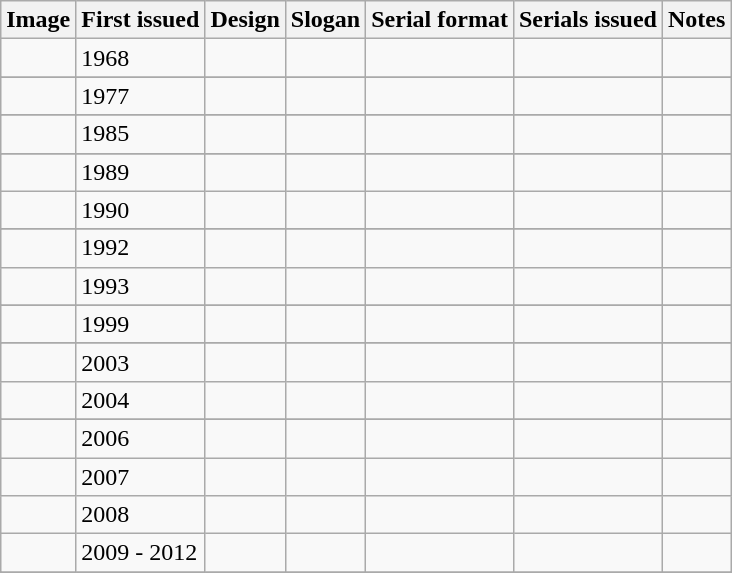<table class="wikitable">
<tr>
<th>Image</th>
<th>First issued</th>
<th>Design</th>
<th>Slogan</th>
<th>Serial format</th>
<th>Serials issued</th>
<th>Notes</th>
</tr>
<tr>
<td></td>
<td>1968</td>
<td></td>
<td></td>
<td></td>
<td></td>
<td></td>
</tr>
<tr>
</tr>
<tr>
<td></td>
<td>1977</td>
<td></td>
<td></td>
<td></td>
<td></td>
<td></td>
</tr>
<tr>
</tr>
<tr>
<td></td>
<td>1985</td>
<td></td>
<td></td>
<td></td>
<td></td>
<td></td>
</tr>
<tr>
</tr>
<tr>
<td></td>
<td>1989</td>
<td></td>
<td></td>
<td></td>
<td></td>
<td></td>
</tr>
<tr>
<td></td>
<td>1990</td>
<td></td>
<td></td>
<td></td>
<td></td>
<td></td>
</tr>
<tr>
</tr>
<tr>
<td></td>
<td>1992</td>
<td></td>
<td></td>
<td></td>
<td></td>
<td></td>
</tr>
<tr>
<td></td>
<td>1993</td>
<td></td>
<td></td>
<td></td>
<td></td>
<td></td>
</tr>
<tr>
</tr>
<tr>
<td></td>
<td>1999</td>
<td></td>
<td></td>
<td></td>
<td></td>
<td></td>
</tr>
<tr>
</tr>
<tr>
<td></td>
<td>2003</td>
<td></td>
<td></td>
<td></td>
<td></td>
<td></td>
</tr>
<tr>
<td></td>
<td>2004</td>
<td></td>
<td></td>
<td></td>
<td></td>
<td></td>
</tr>
<tr>
</tr>
<tr>
<td></td>
<td>2006</td>
<td></td>
<td></td>
<td></td>
<td></td>
<td></td>
</tr>
<tr>
<td></td>
<td>2007</td>
<td></td>
<td></td>
<td></td>
<td></td>
<td></td>
</tr>
<tr>
<td></td>
<td>2008</td>
<td></td>
<td></td>
<td></td>
<td></td>
<td></td>
</tr>
<tr>
<td></td>
<td>2009 - 2012</td>
<td></td>
<td></td>
<td></td>
<td></td>
<td></td>
</tr>
<tr>
</tr>
<tr>
</tr>
</table>
